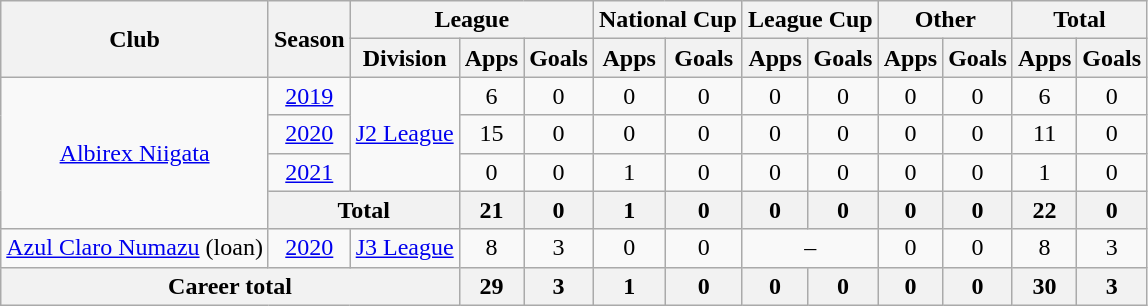<table class="wikitable" style="text-align: center">
<tr>
<th rowspan="2">Club</th>
<th rowspan="2">Season</th>
<th colspan="3">League</th>
<th colspan="2">National Cup</th>
<th colspan="2">League Cup</th>
<th colspan="2">Other</th>
<th colspan="2">Total</th>
</tr>
<tr>
<th>Division</th>
<th>Apps</th>
<th>Goals</th>
<th>Apps</th>
<th>Goals</th>
<th>Apps</th>
<th>Goals</th>
<th>Apps</th>
<th>Goals</th>
<th>Apps</th>
<th>Goals</th>
</tr>
<tr>
<td rowspan="4"><a href='#'>Albirex Niigata</a></td>
<td><a href='#'>2019</a></td>
<td rowspan="3"><a href='#'>J2 League</a></td>
<td>6</td>
<td>0</td>
<td>0</td>
<td>0</td>
<td>0</td>
<td>0</td>
<td>0</td>
<td>0</td>
<td>6</td>
<td>0</td>
</tr>
<tr>
<td><a href='#'>2020</a></td>
<td>15</td>
<td>0</td>
<td>0</td>
<td>0</td>
<td>0</td>
<td>0</td>
<td>0</td>
<td>0</td>
<td>11</td>
<td>0</td>
</tr>
<tr>
<td><a href='#'>2021</a></td>
<td>0</td>
<td>0</td>
<td>1</td>
<td>0</td>
<td>0</td>
<td>0</td>
<td>0</td>
<td>0</td>
<td>1</td>
<td>0</td>
</tr>
<tr>
<th colspan=2>Total</th>
<th>21</th>
<th>0</th>
<th>1</th>
<th>0</th>
<th>0</th>
<th>0</th>
<th>0</th>
<th>0</th>
<th>22</th>
<th>0</th>
</tr>
<tr>
<td><a href='#'>Azul Claro Numazu</a> (loan)</td>
<td><a href='#'>2020</a></td>
<td><a href='#'>J3 League</a></td>
<td>8</td>
<td>3</td>
<td>0</td>
<td>0</td>
<td colspan="2">–</td>
<td>0</td>
<td>0</td>
<td>8</td>
<td>3</td>
</tr>
<tr>
<th colspan=3>Career total</th>
<th>29</th>
<th>3</th>
<th>1</th>
<th>0</th>
<th>0</th>
<th>0</th>
<th>0</th>
<th>0</th>
<th>30</th>
<th>3</th>
</tr>
</table>
